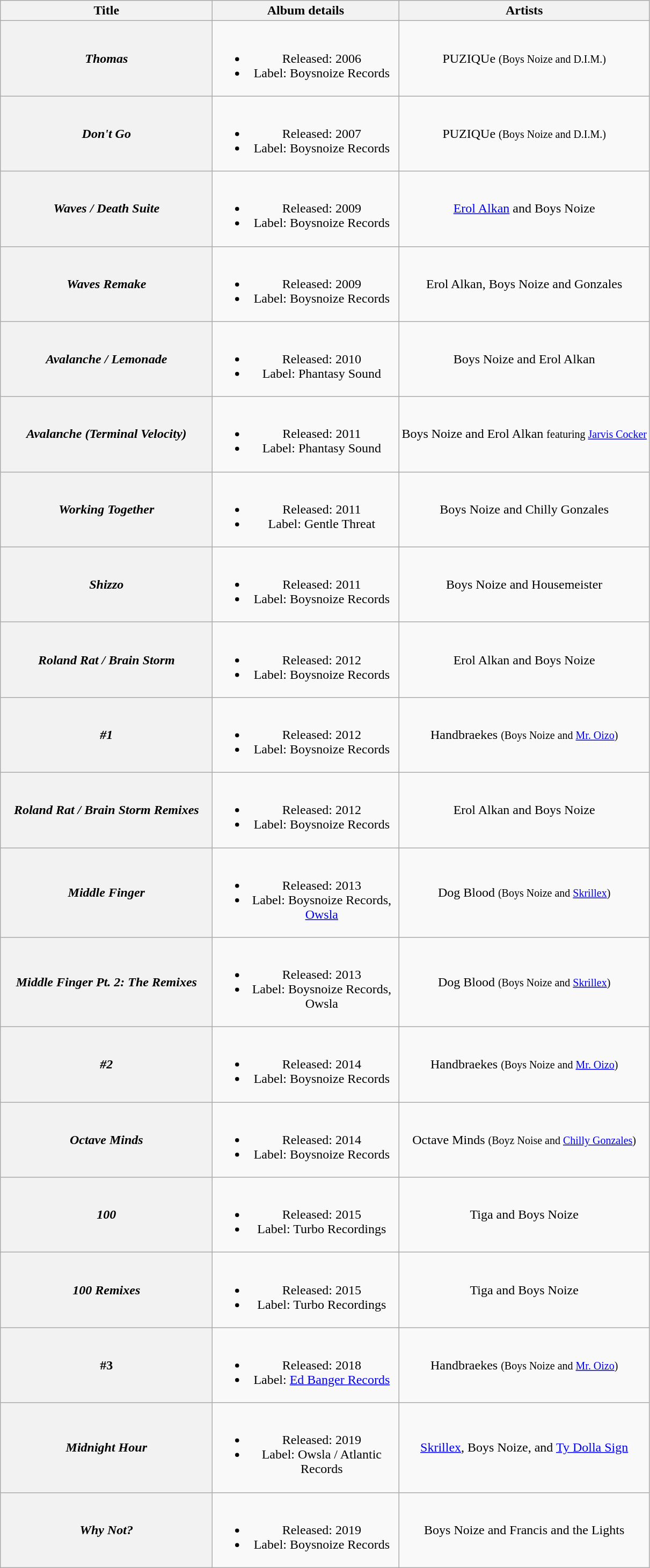<table class="wikitable plainrowheaders" style="text-align:center;">
<tr>
<th scope="col" style="width:16em;">Title</th>
<th scope="col" style="width:14em;">Album details</th>
<th scope="col">Artists</th>
</tr>
<tr>
<th scope="row"><em>Thomas</em></th>
<td><br><ul><li>Released: 2006</li><li>Label: Boysnoize Records</li></ul></td>
<td>PUZIQUe <small>(Boys Noize and D.I.M.)</small></td>
</tr>
<tr>
<th scope="row"><em>Don't Go</em></th>
<td><br><ul><li>Released: 2007</li><li>Label: Boysnoize Records</li></ul></td>
<td>PUZIQUe <small>(Boys Noize and D.I.M.)</small></td>
</tr>
<tr>
<th scope="row"><em>Waves / Death Suite</em></th>
<td><br><ul><li>Released: 2009</li><li>Label: Boysnoize Records</li></ul></td>
<td><a href='#'>Erol Alkan</a> and Boys Noize</td>
</tr>
<tr>
<th scope="row"><em>Waves Remake</em></th>
<td><br><ul><li>Released: 2009</li><li>Label: Boysnoize Records</li></ul></td>
<td>Erol Alkan, Boys Noize and Gonzales</td>
</tr>
<tr>
<th scope="row"><em>Avalanche / Lemonade</em></th>
<td><br><ul><li>Released: 2010</li><li>Label: Phantasy Sound</li></ul></td>
<td>Boys Noize and Erol Alkan</td>
</tr>
<tr>
<th scope="row"><em>Avalanche (Terminal Velocity)</em></th>
<td><br><ul><li>Released: 2011</li><li>Label: Phantasy Sound</li></ul></td>
<td>Boys Noize and Erol Alkan <small>featuring <a href='#'>Jarvis Cocker</a></small></td>
</tr>
<tr>
<th scope="row"><em>Working Together</em></th>
<td><br><ul><li>Released: 2011</li><li>Label: Gentle Threat</li></ul></td>
<td>Boys Noize and Chilly Gonzales</td>
</tr>
<tr>
<th scope="row"><em>Shizzo</em></th>
<td><br><ul><li>Released: 2011</li><li>Label: Boysnoize Records</li></ul></td>
<td>Boys Noize and Housemeister</td>
</tr>
<tr>
<th scope="row"><em>Roland Rat / Brain Storm</em></th>
<td><br><ul><li>Released: 2012</li><li>Label: Boysnoize Records</li></ul></td>
<td>Erol Alkan and Boys Noize</td>
</tr>
<tr>
<th scope="row"><em>#1</em></th>
<td><br><ul><li>Released: 2012</li><li>Label: Boysnoize Records</li></ul></td>
<td>Handbraekes <small>(Boys Noize and <a href='#'>Mr. Oizo</a>)</small></td>
</tr>
<tr>
<th scope="row"><em>Roland Rat / Brain Storm Remixes</em></th>
<td><br><ul><li>Released: 2012</li><li>Label: Boysnoize Records</li></ul></td>
<td>Erol Alkan and Boys Noize</td>
</tr>
<tr>
<th scope="row"><em>Middle Finger</em></th>
<td><br><ul><li>Released: 2013</li><li>Label: Boysnoize Records, <a href='#'>Owsla</a></li></ul></td>
<td>Dog Blood <small>(Boys Noize and <a href='#'>Skrillex</a>)</small></td>
</tr>
<tr>
<th scope="row"><em>Middle Finger Pt. 2: The Remixes</em></th>
<td><br><ul><li>Released: 2013</li><li>Label: Boysnoize Records, Owsla</li></ul></td>
<td>Dog Blood <small>(Boys Noize and <a href='#'>Skrillex</a>)</small></td>
</tr>
<tr>
<th scope="row"><em>#2</em></th>
<td><br><ul><li>Released: 2014</li><li>Label: Boysnoize Records</li></ul></td>
<td>Handbraekes <small>(Boys Noize and <a href='#'>Mr. Oizo</a>)</small></td>
</tr>
<tr>
<th scope="row"><em>Octave Minds</em></th>
<td><br><ul><li>Released: 2014</li><li>Label: Boysnoize Records</li></ul></td>
<td>Octave Minds <small>(Boyz Noise and <a href='#'>Chilly Gonzales</a>)</small></td>
</tr>
<tr>
<th scope="row"><em>100</em></th>
<td><br><ul><li>Released: 2015</li><li>Label: Turbo Recordings</li></ul></td>
<td>Tiga and Boys Noize</td>
</tr>
<tr>
<th scope="row"><em>100 Remixes</em></th>
<td><br><ul><li>Released: 2015</li><li>Label: Turbo Recordings</li></ul></td>
<td>Tiga and Boys Noize</td>
</tr>
<tr>
<th scope="row">#3</th>
<td><br><ul><li>Released: 2018</li><li>Label: <a href='#'>Ed Banger Records</a></li></ul></td>
<td>Handbraekes <small>(Boys Noize and <a href='#'>Mr. Oizo</a>)</small></td>
</tr>
<tr>
<th scope="row"><em>Midnight Hour</em></th>
<td><br><ul><li>Released: 2019</li><li>Label: Owsla / Atlantic Records</li></ul></td>
<td><a href='#'>Skrillex</a>, Boys Noize, and <a href='#'>Ty Dolla Sign</a></td>
</tr>
<tr>
<th scope="row"><em>Why Not?</em></th>
<td><br><ul><li>Released: 2019</li><li>Label: Boysnoize Records</li></ul></td>
<td>Boys Noize and Francis and the Lights</td>
</tr>
</table>
